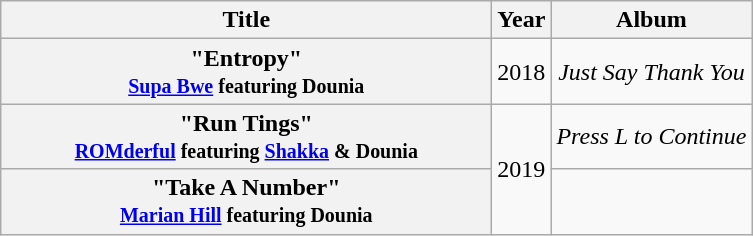<table class="wikitable plainrowheaders" style="text-align:center;">
<tr>
<th scope="col" style="width:20em;">Title</th>
<th scope="col" style="width:1em;">Year</th>
<th scope="col">Album</th>
</tr>
<tr>
<th scope="row">"Entropy"<br><small><a href='#'>Supa Bwe</a> featuring Dounia</small></th>
<td>2018</td>
<td><em>Just Say Thank You</em></td>
</tr>
<tr>
<th scope="row">"Run Tings"<br><small><a href='#'>ROMderful</a> featuring <a href='#'>Shakka</a> & Dounia</small></th>
<td rowspan="2">2019</td>
<td><em>Press L to Continue</em></td>
</tr>
<tr>
<th scope="row">"Take A Number"<br><small><a href='#'>Marian Hill</a> featuring Dounia</small></th>
<td></td>
</tr>
</table>
